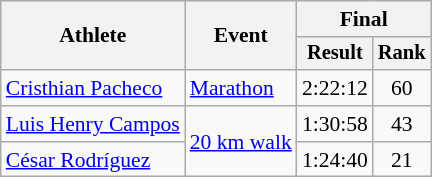<table class="wikitable" style="font-size:90%">
<tr>
<th rowspan="2">Athlete</th>
<th rowspan="2">Event</th>
<th colspan="2">Final</th>
</tr>
<tr style="font-size:95%">
<th>Result</th>
<th>Rank</th>
</tr>
<tr align=center>
<td align=left><a href='#'>Cristhian Pacheco</a></td>
<td align=left><a href='#'>Marathon</a></td>
<td>2:22:12</td>
<td>60</td>
</tr>
<tr align=center>
<td align=left><a href='#'>Luis Henry Campos</a></td>
<td align=left rowspan=2><a href='#'>20 km walk</a></td>
<td>1:30:58</td>
<td>43</td>
</tr>
<tr align=center>
<td align=left><a href='#'>César Rodríguez</a></td>
<td>1:24:40</td>
<td>21</td>
</tr>
</table>
